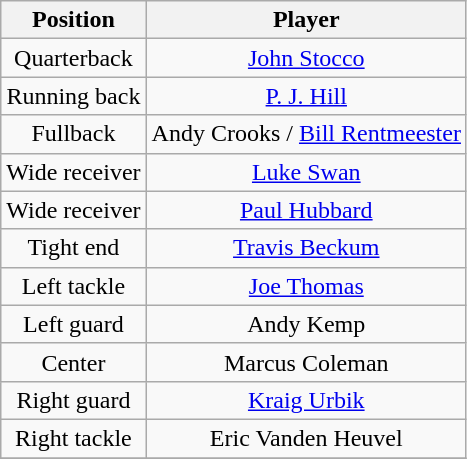<table class="wikitable" style="text-align: center;">
<tr>
<th>Position</th>
<th>Player</th>
</tr>
<tr>
<td>Quarterback</td>
<td><a href='#'>John Stocco</a></td>
</tr>
<tr>
<td>Running back</td>
<td><a href='#'>P. J. Hill</a></td>
</tr>
<tr>
<td>Fullback</td>
<td>Andy Crooks / <a href='#'>Bill Rentmeester</a></td>
</tr>
<tr>
<td>Wide receiver</td>
<td><a href='#'>Luke Swan</a></td>
</tr>
<tr>
<td>Wide receiver</td>
<td><a href='#'>Paul Hubbard</a></td>
</tr>
<tr>
<td>Tight end</td>
<td><a href='#'>Travis Beckum</a></td>
</tr>
<tr>
<td>Left tackle</td>
<td><a href='#'>Joe Thomas</a></td>
</tr>
<tr>
<td>Left guard</td>
<td>Andy Kemp</td>
</tr>
<tr>
<td>Center</td>
<td>Marcus Coleman</td>
</tr>
<tr>
<td>Right guard</td>
<td><a href='#'>Kraig Urbik</a></td>
</tr>
<tr>
<td>Right tackle</td>
<td>Eric Vanden Heuvel</td>
</tr>
<tr>
</tr>
</table>
